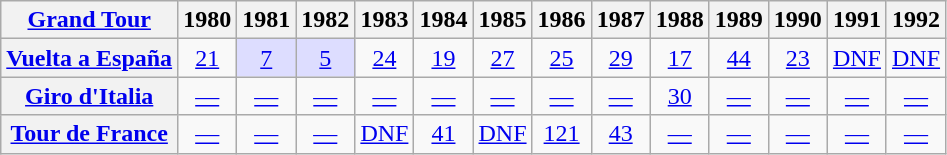<table class="wikitable plainrowheaders">
<tr>
<th scope="col"><a href='#'>Grand Tour</a></th>
<th scope="col">1980</th>
<th scope="col">1981</th>
<th scope="col">1982</th>
<th scope="col">1983</th>
<th scope="col">1984</th>
<th scope="col">1985</th>
<th scope="col">1986</th>
<th scope="col">1987</th>
<th scope="col">1988</th>
<th scope="col">1989</th>
<th scope="col">1990</th>
<th scope="col">1991</th>
<th scope="col">1992</th>
</tr>
<tr style="text-align:center;">
<th scope="row"> <a href='#'>Vuelta a España</a></th>
<td><a href='#'>21</a></td>
<td style="background:#ddf;"><a href='#'>7</a></td>
<td style="background:#ddf;"><a href='#'>5</a></td>
<td><a href='#'>24</a></td>
<td><a href='#'>19</a></td>
<td><a href='#'>27</a></td>
<td><a href='#'>25</a></td>
<td><a href='#'>29</a></td>
<td><a href='#'>17</a></td>
<td><a href='#'>44</a></td>
<td><a href='#'>23</a></td>
<td><a href='#'>DNF</a></td>
<td><a href='#'>DNF</a></td>
</tr>
<tr style="text-align:center;">
<th scope="row"> <a href='#'>Giro d'Italia</a></th>
<td><a href='#'>—</a></td>
<td><a href='#'>—</a></td>
<td><a href='#'>—</a></td>
<td><a href='#'>—</a></td>
<td><a href='#'>—</a></td>
<td><a href='#'>—</a></td>
<td><a href='#'>—</a></td>
<td><a href='#'>—</a></td>
<td><a href='#'>30</a></td>
<td><a href='#'>—</a></td>
<td><a href='#'>—</a></td>
<td><a href='#'>—</a></td>
<td><a href='#'>—</a></td>
</tr>
<tr style="text-align:center;">
<th scope="row"> <a href='#'>Tour de France</a></th>
<td><a href='#'>—</a></td>
<td><a href='#'>—</a></td>
<td><a href='#'>—</a></td>
<td><a href='#'>DNF</a></td>
<td><a href='#'>41</a></td>
<td><a href='#'>DNF</a></td>
<td><a href='#'>121</a></td>
<td><a href='#'>43</a></td>
<td><a href='#'>—</a></td>
<td><a href='#'>—</a></td>
<td><a href='#'>—</a></td>
<td><a href='#'>—</a></td>
<td><a href='#'>—</a></td>
</tr>
</table>
